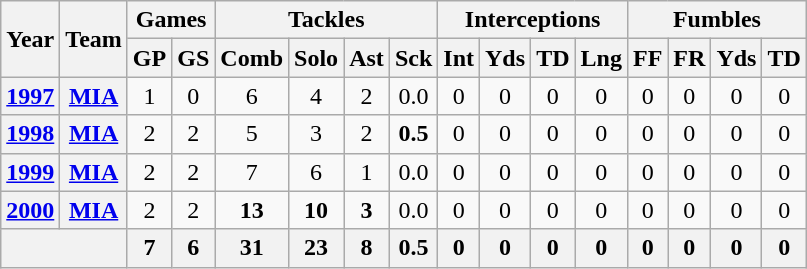<table class="wikitable" style="text-align:center">
<tr>
<th rowspan="2">Year</th>
<th rowspan="2">Team</th>
<th colspan="2">Games</th>
<th colspan="4">Tackles</th>
<th colspan="4">Interceptions</th>
<th colspan="4">Fumbles</th>
</tr>
<tr>
<th>GP</th>
<th>GS</th>
<th>Comb</th>
<th>Solo</th>
<th>Ast</th>
<th>Sck</th>
<th>Int</th>
<th>Yds</th>
<th>TD</th>
<th>Lng</th>
<th>FF</th>
<th>FR</th>
<th>Yds</th>
<th>TD</th>
</tr>
<tr>
<th><a href='#'>1997</a></th>
<th><a href='#'>MIA</a></th>
<td>1</td>
<td>0</td>
<td>6</td>
<td>4</td>
<td>2</td>
<td>0.0</td>
<td>0</td>
<td>0</td>
<td>0</td>
<td>0</td>
<td>0</td>
<td>0</td>
<td>0</td>
<td>0</td>
</tr>
<tr>
<th><a href='#'>1998</a></th>
<th><a href='#'>MIA</a></th>
<td>2</td>
<td>2</td>
<td>5</td>
<td>3</td>
<td>2</td>
<td><strong>0.5</strong></td>
<td>0</td>
<td>0</td>
<td>0</td>
<td>0</td>
<td>0</td>
<td>0</td>
<td>0</td>
<td>0</td>
</tr>
<tr>
<th><a href='#'>1999</a></th>
<th><a href='#'>MIA</a></th>
<td>2</td>
<td>2</td>
<td>7</td>
<td>6</td>
<td>1</td>
<td>0.0</td>
<td>0</td>
<td>0</td>
<td>0</td>
<td>0</td>
<td>0</td>
<td>0</td>
<td>0</td>
<td>0</td>
</tr>
<tr>
<th><a href='#'>2000</a></th>
<th><a href='#'>MIA</a></th>
<td>2</td>
<td>2</td>
<td><strong>13</strong></td>
<td><strong>10</strong></td>
<td><strong>3</strong></td>
<td>0.0</td>
<td>0</td>
<td>0</td>
<td>0</td>
<td>0</td>
<td>0</td>
<td>0</td>
<td>0</td>
<td>0</td>
</tr>
<tr>
<th colspan="2"></th>
<th>7</th>
<th>6</th>
<th>31</th>
<th>23</th>
<th>8</th>
<th>0.5</th>
<th>0</th>
<th>0</th>
<th>0</th>
<th>0</th>
<th>0</th>
<th>0</th>
<th>0</th>
<th>0</th>
</tr>
</table>
